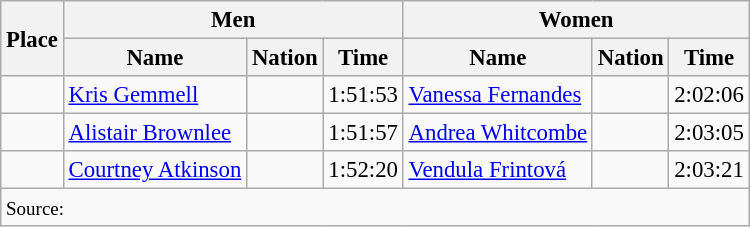<table class=wikitable style="font-size:95%">
<tr>
<th rowspan="2">Place</th>
<th colspan="3">Men</th>
<th colspan="3">Women</th>
</tr>
<tr>
<th>Name</th>
<th>Nation</th>
<th>Time</th>
<th>Name</th>
<th>Nation</th>
<th>Time</th>
</tr>
<tr>
<td align="center"></td>
<td><a href='#'>Kris Gemmell</a></td>
<td></td>
<td>1:51:53</td>
<td><a href='#'>Vanessa Fernandes</a></td>
<td></td>
<td>2:02:06</td>
</tr>
<tr>
<td align="center"></td>
<td><a href='#'>Alistair Brownlee</a></td>
<td></td>
<td>1:51:57</td>
<td><a href='#'>Andrea Whitcombe</a></td>
<td></td>
<td>2:03:05</td>
</tr>
<tr>
<td align="center"></td>
<td><a href='#'>Courtney Atkinson</a></td>
<td></td>
<td>1:52:20</td>
<td><a href='#'>Vendula Frintová</a></td>
<td></td>
<td>2:03:21</td>
</tr>
<tr>
<td colspan="7"><small>Source:</small></td>
</tr>
</table>
